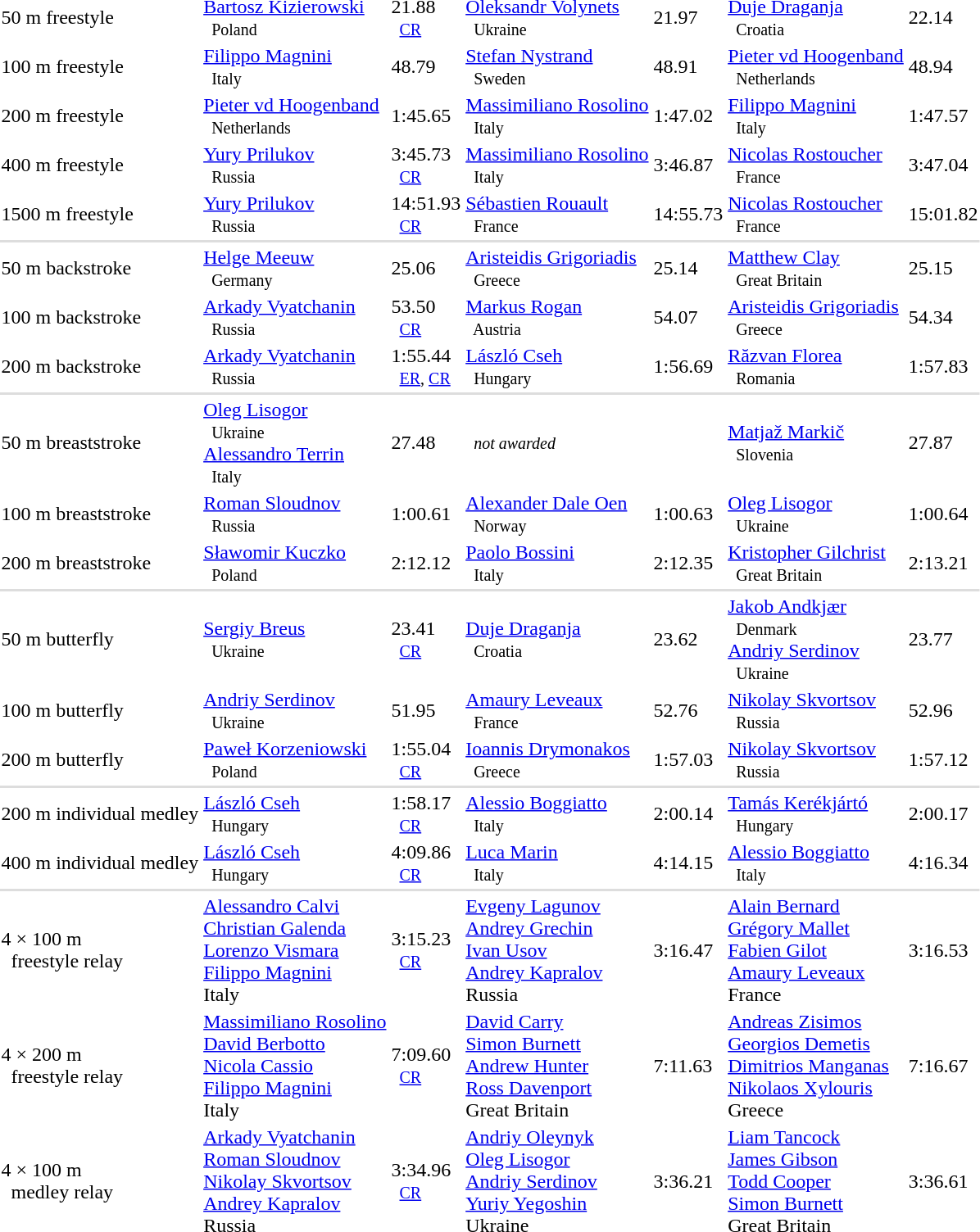<table>
<tr>
<td>50 m freestyle</td>
<td><a href='#'>Bartosz Kizierowski</a> <small><br>    Poland </small></td>
<td>21.88<small><br>  <a href='#'>CR</a></small></td>
<td><a href='#'>Oleksandr Volynets</a> <small><br>    Ukraine </small></td>
<td>21.97</td>
<td><a href='#'>Duje Draganja</a> <small><br>    Croatia </small></td>
<td>22.14</td>
</tr>
<tr>
<td>100 m freestyle</td>
<td><a href='#'>Filippo Magnini</a> <small><br>    Italy </small></td>
<td>48.79</td>
<td><a href='#'>Stefan Nystrand</a> <small><br>    Sweden </small></td>
<td>48.91</td>
<td><a href='#'>Pieter vd Hoogenband</a> <small><br>    Netherlands </small></td>
<td>48.94</td>
</tr>
<tr>
<td>200 m freestyle</td>
<td><a href='#'>Pieter vd Hoogenband</a> <small><br>    Netherlands </small></td>
<td>1:45.65</td>
<td><a href='#'>Massimiliano Rosolino</a> <small><br>    Italy </small></td>
<td>1:47.02</td>
<td><a href='#'>Filippo Magnini</a> <small><br>    Italy </small></td>
<td>1:47.57</td>
</tr>
<tr>
<td>400 m freestyle</td>
<td><a href='#'>Yury Prilukov</a> <small><br>    Russia </small></td>
<td>3:45.73<small><br>  <a href='#'>CR</a></small></td>
<td><a href='#'>Massimiliano Rosolino</a> <small><br>    Italy </small></td>
<td>3:46.87</td>
<td><a href='#'>Nicolas Rostoucher</a> <small><br>    France </small></td>
<td>3:47.04</td>
</tr>
<tr>
<td>1500 m freestyle</td>
<td><a href='#'>Yury Prilukov</a> <small><br>    Russia </small></td>
<td>14:51.93<small><br>  <a href='#'>CR</a></small></td>
<td><a href='#'>Sébastien Rouault</a> <small><br>    France </small></td>
<td>14:55.73</td>
<td><a href='#'>Nicolas Rostoucher</a> <small><br>    France </small></td>
<td>15:01.82</td>
</tr>
<tr bgcolor=#DDDDDD>
<td colspan=7></td>
</tr>
<tr>
<td>50 m backstroke</td>
<td><a href='#'>Helge Meeuw</a> <small><br>    Germany </small></td>
<td>25.06</td>
<td><a href='#'>Aristeidis Grigoriadis</a> <small><br>    Greece </small></td>
<td>25.14</td>
<td><a href='#'>Matthew Clay</a> <small><br>    Great Britain </small></td>
<td>25.15</td>
</tr>
<tr>
<td>100 m backstroke</td>
<td><a href='#'>Arkady Vyatchanin</a> <small><br>    Russia </small></td>
<td>53.50<small><br>  <a href='#'>CR</a></small></td>
<td><a href='#'>Markus Rogan</a> <small><br>    Austria </small></td>
<td>54.07</td>
<td><a href='#'>Aristeidis Grigoriadis</a>  <small><br>    Greece </small></td>
<td>54.34</td>
</tr>
<tr>
<td>200 m backstroke</td>
<td><a href='#'>Arkady Vyatchanin</a>  <small><br>    Russia </small></td>
<td>1:55.44 <small><br>  <a href='#'>ER</a>, <a href='#'>CR</a></small></td>
<td><a href='#'>László Cseh</a> <small><br>    Hungary </small></td>
<td>1:56.69</td>
<td><a href='#'>Răzvan Florea</a> <small><br>    Romania </small></td>
<td>1:57.83</td>
</tr>
<tr bgcolor=#DDDDDD>
<td colspan=7></td>
</tr>
<tr>
<td>50 m breaststroke</td>
<td><a href='#'>Oleg Lisogor</a> <small><br>    Ukraine </small> <br> <a href='#'>Alessandro Terrin</a> <small><br>    Italy </small></td>
<td>27.48</td>
<td><small>  <em>not awarded</em></small></td>
<td></td>
<td><a href='#'>Matjaž Markič</a> <small><br>    Slovenia </small></td>
<td>27.87</td>
</tr>
<tr>
<td>100 m breaststroke</td>
<td><a href='#'>Roman Sloudnov</a> <small><br>    Russia </small></td>
<td>1:00.61</td>
<td><a href='#'>Alexander Dale Oen</a> <small><br>    Norway </small></td>
<td>1:00.63</td>
<td><a href='#'>Oleg Lisogor</a> <small><br>    Ukraine </small></td>
<td>1:00.64</td>
</tr>
<tr>
<td>200 m breaststroke</td>
<td><a href='#'>Sławomir Kuczko</a> <small><br>    Poland </small></td>
<td>2:12.12</td>
<td><a href='#'>Paolo Bossini</a> <small><br>    Italy </small></td>
<td>2:12.35</td>
<td><a href='#'>Kristopher Gilchrist</a> <small><br>    Great Britain </small></td>
<td>2:13.21</td>
</tr>
<tr bgcolor=#DDDDDD>
<td colspan=7></td>
</tr>
<tr>
<td>50 m butterfly</td>
<td><a href='#'>Sergiy Breus</a> <small><br>    Ukraine </small></td>
<td>23.41<small><br>  <a href='#'>CR</a></small></td>
<td><a href='#'>Duje Draganja</a> <small><br>    Croatia </small></td>
<td>23.62</td>
<td><a href='#'>Jakob Andkjær</a> <small><br>    Denmark </small><br><a href='#'>Andriy Serdinov</a> <small><br>    Ukraine </small></td>
<td>23.77</td>
</tr>
<tr>
<td>100 m butterfly</td>
<td><a href='#'>Andriy Serdinov</a> <small><br>    Ukraine </small></td>
<td>51.95</td>
<td><a href='#'>Amaury Leveaux</a> <small><br>    France </small></td>
<td>52.76</td>
<td><a href='#'>Nikolay Skvortsov</a> <small><br>    Russia </small></td>
<td>52.96</td>
</tr>
<tr>
<td>200 m butterfly</td>
<td><a href='#'>Paweł Korzeniowski</a> <small><br>    Poland </small></td>
<td>1:55.04<small><br>  <a href='#'>CR</a></small></td>
<td><a href='#'>Ioannis Drymonakos</a> <small><br>    Greece </small></td>
<td>1:57.03</td>
<td><a href='#'>Nikolay Skvortsov</a> <small><br>    Russia </small></td>
<td>1:57.12</td>
</tr>
<tr bgcolor=#DDDDDD>
<td colspan=7></td>
</tr>
<tr>
<td>200 m individual medley</td>
<td><a href='#'>László Cseh</a> <small><br>    Hungary </small></td>
<td>1:58.17<small><br>  <a href='#'>CR</a></small></td>
<td><a href='#'>Alessio Boggiatto</a> <small><br>    Italy </small></td>
<td>2:00.14</td>
<td><a href='#'>Tamás Kerékjártó</a> <small><br>    Hungary </small></td>
<td>2:00.17</td>
</tr>
<tr>
<td>400 m individual medley</td>
<td><a href='#'>László Cseh</a> <small><br>    Hungary </small></td>
<td>4:09.86 <small><br>  <a href='#'>CR</a></small></td>
<td><a href='#'>Luca Marin</a> <small><br>    Italy </small></td>
<td>4:14.15</td>
<td><a href='#'>Alessio Boggiatto</a> <small><br>    Italy </small></td>
<td>4:16.34</td>
</tr>
<tr bgcolor=#DDDDDD>
<td colspan=7></td>
</tr>
<tr>
<td>4 × 100 m <br>  freestyle relay</td>
<td><a href='#'>Alessandro Calvi</a><br><a href='#'>Christian Galenda</a><br><a href='#'>Lorenzo Vismara</a><br><a href='#'>Filippo Magnini</a><br>  Italy</td>
<td>3:15.23 <small><br>  <a href='#'>CR</a></small></td>
<td><a href='#'>Evgeny Lagunov</a><br><a href='#'>Andrey Grechin</a><br><a href='#'>Ivan Usov</a><br><a href='#'>Andrey Kapralov</a><br> Russia</td>
<td>3:16.47</td>
<td><a href='#'>Alain Bernard</a><br><a href='#'>Grégory Mallet</a><br><a href='#'>Fabien Gilot</a><br><a href='#'>Amaury Leveaux</a><br> France</td>
<td>3:16.53</td>
</tr>
<tr>
<td>4 × 200 m  <br>  freestyle relay</td>
<td><a href='#'>Massimiliano Rosolino</a><br><a href='#'>David Berbotto</a><br><a href='#'>Nicola Cassio</a><br><a href='#'>Filippo Magnini</a><br> Italy</td>
<td>7:09.60 <small><br>  <a href='#'>CR</a></small></td>
<td><a href='#'>David Carry</a><br><a href='#'>Simon Burnett</a><br><a href='#'>Andrew Hunter</a><br><a href='#'>Ross Davenport</a><br> Great Britain</td>
<td>7:11.63</td>
<td><a href='#'>Andreas Zisimos</a><br><a href='#'>Georgios Demetis</a><br><a href='#'>Dimitrios Manganas</a><br><a href='#'>Nikolaos Xylouris</a><br> Greece</td>
<td>7:16.67</td>
</tr>
<tr>
<td>4 × 100 m  <br>  medley relay</td>
<td><a href='#'>Arkady Vyatchanin</a><br><a href='#'>Roman Sloudnov</a><br><a href='#'>Nikolay Skvortsov</a><br><a href='#'>Andrey Kapralov</a><br> Russia</td>
<td>3:34.96 <small><br>  <a href='#'>CR</a></small></td>
<td><a href='#'>Andriy Oleynyk</a><br><a href='#'>Oleg Lisogor</a><br><a href='#'>Andriy Serdinov</a><br><a href='#'>Yuriy Yegoshin</a><br> Ukraine</td>
<td>3:36.21</td>
<td><a href='#'>Liam Tancock</a><br><a href='#'>James Gibson</a><br><a href='#'>Todd Cooper</a><br><a href='#'>Simon Burnett</a><br> Great Britain</td>
<td>3:36.61</td>
</tr>
</table>
